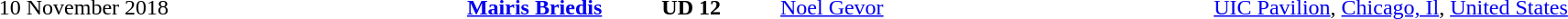<table cellspacing="1" style="width:100%;">
<tr>
<th width="15%"></th>
<th width="25%"></th>
<th width="10%"></th>
<th width="25%"></th>
</tr>
<tr style="font-size:100%">
<td align="right">10 November 2018</td>
<td align="right"><strong><a href='#'>Mairis Briedis</a></strong> </td>
<td align="center"><strong>UD 12</strong></td>
<td> <a href='#'>Noel Gevor</a></td>
<td><a href='#'>UIC Pavilion</a>, <a href='#'>Chicago, Il</a>, <a href='#'>United States</a></td>
</tr>
</table>
